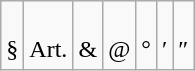<table class="wikitable" style="line-height: 1.2">
<tr align=center>
<td> <br> §</td>
<td> <br> Art.</td>
<td> <br> &</td>
<td> <br> @</td>
<td> <br> °</td>
<td> <br> ′</td>
<td> <br> ″</td>
</tr>
</table>
